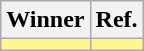<table class="wikitable">
<tr>
<th>Winner</th>
<th>Ref.</th>
</tr>
<tr bgcolor="#FFF68F">
<td><strong></strong></td>
<td align=center></td>
</tr>
</table>
